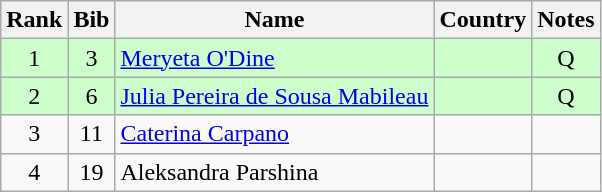<table class="wikitable" style="text-align:center;">
<tr>
<th>Rank</th>
<th>Bib</th>
<th>Name</th>
<th>Country</th>
<th>Notes</th>
</tr>
<tr bgcolor=ccffcc>
<td>1</td>
<td>3</td>
<td align=left><a href='#'>Meryeta O'Dine</a></td>
<td align=left></td>
<td>Q</td>
</tr>
<tr bgcolor=ccffcc>
<td>2</td>
<td>6</td>
<td align=left><a href='#'>Julia Pereira de Sousa Mabileau</a></td>
<td align=left></td>
<td>Q</td>
</tr>
<tr>
<td>3</td>
<td>11</td>
<td align=left><a href='#'>Caterina Carpano</a></td>
<td align=left></td>
<td></td>
</tr>
<tr>
<td>4</td>
<td>19</td>
<td align=left>Aleksandra Parshina</td>
<td align=left></td>
<td></td>
</tr>
</table>
